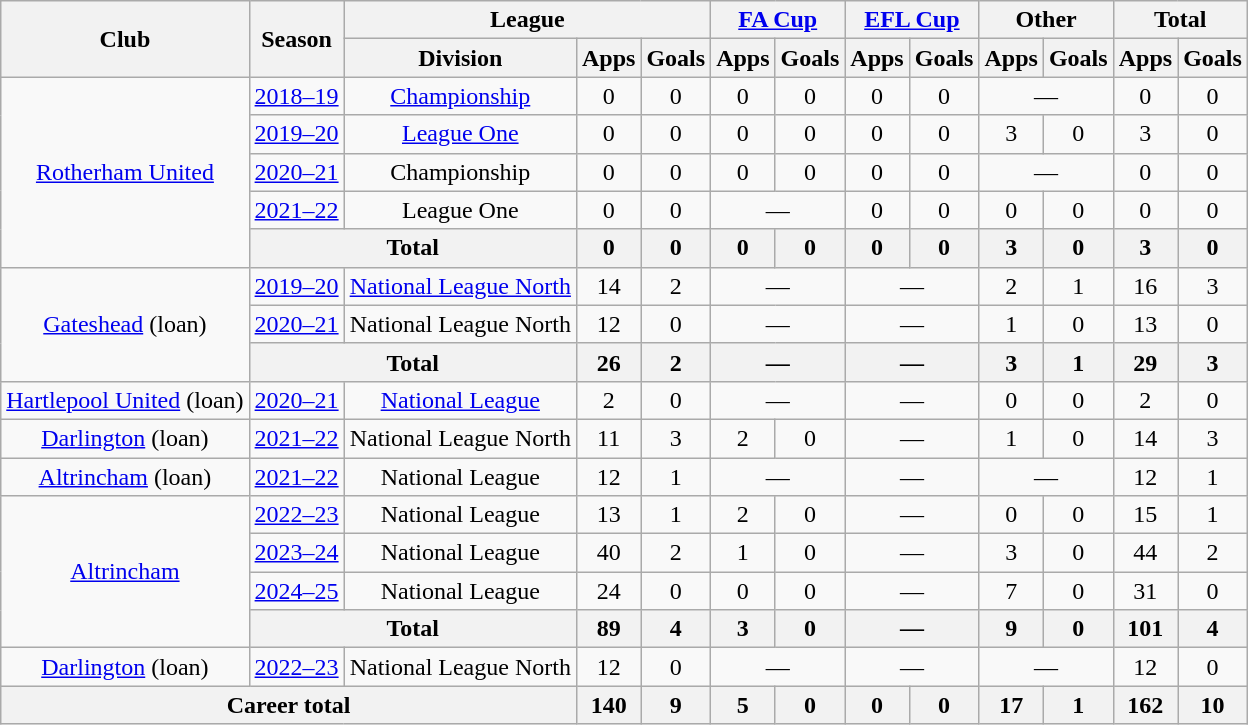<table class="wikitable" style="text-align:center">
<tr>
<th rowspan="2">Club</th>
<th rowspan="2">Season</th>
<th colspan="3">League</th>
<th colspan="2"><a href='#'>FA Cup</a></th>
<th colspan="2"><a href='#'>EFL Cup</a></th>
<th colspan="2">Other</th>
<th colspan="2">Total</th>
</tr>
<tr>
<th>Division</th>
<th>Apps</th>
<th>Goals</th>
<th>Apps</th>
<th>Goals</th>
<th>Apps</th>
<th>Goals</th>
<th>Apps</th>
<th>Goals</th>
<th>Apps</th>
<th>Goals</th>
</tr>
<tr>
<td rowspan="5"><a href='#'>Rotherham United</a></td>
<td><a href='#'>2018–19</a></td>
<td><a href='#'>Championship</a></td>
<td>0</td>
<td>0</td>
<td>0</td>
<td>0</td>
<td>0</td>
<td>0</td>
<td colspan="2">—</td>
<td>0</td>
<td>0</td>
</tr>
<tr>
<td><a href='#'>2019–20</a></td>
<td><a href='#'>League One</a></td>
<td>0</td>
<td>0</td>
<td>0</td>
<td>0</td>
<td>0</td>
<td>0</td>
<td>3</td>
<td>0</td>
<td>3</td>
<td>0</td>
</tr>
<tr>
<td><a href='#'>2020–21</a></td>
<td>Championship</td>
<td>0</td>
<td>0</td>
<td>0</td>
<td>0</td>
<td>0</td>
<td>0</td>
<td colspan="2">—</td>
<td>0</td>
<td>0</td>
</tr>
<tr>
<td><a href='#'>2021–22</a></td>
<td>League One</td>
<td>0</td>
<td>0</td>
<td colspan="2">—</td>
<td>0</td>
<td>0</td>
<td>0</td>
<td>0</td>
<td>0</td>
<td>0</td>
</tr>
<tr>
<th colspan="2">Total</th>
<th>0</th>
<th>0</th>
<th>0</th>
<th>0</th>
<th>0</th>
<th>0</th>
<th>3</th>
<th>0</th>
<th>3</th>
<th>0</th>
</tr>
<tr>
<td rowspan="3"><a href='#'>Gateshead</a> (loan)</td>
<td><a href='#'>2019–20</a></td>
<td><a href='#'>National League North</a></td>
<td>14</td>
<td>2</td>
<td colspan="2">—</td>
<td colspan="2">—</td>
<td>2</td>
<td>1</td>
<td>16</td>
<td>3</td>
</tr>
<tr>
<td><a href='#'>2020–21</a></td>
<td>National League North</td>
<td>12</td>
<td>0</td>
<td colspan="2">—</td>
<td colspan="2">—</td>
<td>1</td>
<td>0</td>
<td>13</td>
<td>0</td>
</tr>
<tr>
<th colspan="2">Total</th>
<th>26</th>
<th>2</th>
<th colspan="2">—</th>
<th colspan="2">—</th>
<th>3</th>
<th>1</th>
<th>29</th>
<th>3</th>
</tr>
<tr>
<td><a href='#'>Hartlepool United</a> (loan)</td>
<td><a href='#'>2020–21</a></td>
<td><a href='#'>National League</a></td>
<td>2</td>
<td>0</td>
<td colspan="2">—</td>
<td colspan="2">—</td>
<td>0</td>
<td>0</td>
<td>2</td>
<td>0</td>
</tr>
<tr>
<td><a href='#'>Darlington</a> (loan)</td>
<td><a href='#'>2021–22</a></td>
<td>National League North</td>
<td>11</td>
<td>3</td>
<td>2</td>
<td>0</td>
<td colspan="2">—</td>
<td>1</td>
<td>0</td>
<td>14</td>
<td>3</td>
</tr>
<tr>
<td><a href='#'>Altrincham</a> (loan)</td>
<td><a href='#'>2021–22</a></td>
<td>National League</td>
<td>12</td>
<td>1</td>
<td colspan="2">—</td>
<td colspan="2">—</td>
<td colspan="2">—</td>
<td>12</td>
<td>1</td>
</tr>
<tr>
<td rowspan="4"><a href='#'>Altrincham</a></td>
<td><a href='#'>2022–23</a></td>
<td>National League</td>
<td>13</td>
<td>1</td>
<td>2</td>
<td>0</td>
<td colspan="2">—</td>
<td>0</td>
<td>0</td>
<td>15</td>
<td>1</td>
</tr>
<tr>
<td><a href='#'>2023–24</a></td>
<td>National League</td>
<td>40</td>
<td>2</td>
<td>1</td>
<td>0</td>
<td colspan="2">—</td>
<td>3</td>
<td>0</td>
<td>44</td>
<td>2</td>
</tr>
<tr>
<td><a href='#'>2024–25</a></td>
<td>National League</td>
<td>24</td>
<td>0</td>
<td>0</td>
<td>0</td>
<td colspan="2">—</td>
<td>7</td>
<td>0</td>
<td>31</td>
<td>0</td>
</tr>
<tr>
<th colspan="2">Total</th>
<th>89</th>
<th>4</th>
<th>3</th>
<th>0</th>
<th colspan="2">—</th>
<th>9</th>
<th>0</th>
<th>101</th>
<th>4</th>
</tr>
<tr>
<td><a href='#'>Darlington</a> (loan)</td>
<td><a href='#'>2022–23</a></td>
<td>National League North</td>
<td>12</td>
<td>0</td>
<td colspan="2">—</td>
<td colspan="2">—</td>
<td colspan="2">—</td>
<td>12</td>
<td>0</td>
</tr>
<tr>
<th colspan="3">Career total</th>
<th>140</th>
<th>9</th>
<th>5</th>
<th>0</th>
<th>0</th>
<th>0</th>
<th>17</th>
<th>1</th>
<th>162</th>
<th>10</th>
</tr>
</table>
